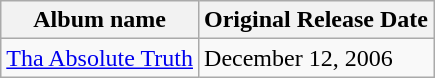<table class="wikitable">
<tr>
<th>Album name</th>
<th>Original Release Date</th>
</tr>
<tr>
<td><a href='#'>Tha Absolute Truth</a></td>
<td>December 12, 2006</td>
</tr>
</table>
